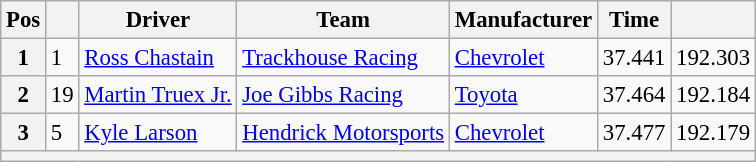<table class="wikitable" style="font-size:95%">
<tr>
<th>Pos</th>
<th></th>
<th>Driver</th>
<th>Team</th>
<th>Manufacturer</th>
<th>Time</th>
<th></th>
</tr>
<tr>
<th>1</th>
<td>1</td>
<td><a href='#'>Ross Chastain</a></td>
<td><a href='#'>Trackhouse Racing</a></td>
<td><a href='#'>Chevrolet</a></td>
<td>37.441</td>
<td>192.303</td>
</tr>
<tr>
<th>2</th>
<td>19</td>
<td><a href='#'>Martin Truex Jr.</a></td>
<td><a href='#'>Joe Gibbs Racing</a></td>
<td><a href='#'>Toyota</a></td>
<td>37.464</td>
<td>192.184</td>
</tr>
<tr>
<th>3</th>
<td>5</td>
<td><a href='#'>Kyle Larson</a></td>
<td><a href='#'>Hendrick Motorsports</a></td>
<td><a href='#'>Chevrolet</a></td>
<td>37.477</td>
<td>192.179</td>
</tr>
<tr>
<th colspan="7"></th>
</tr>
</table>
